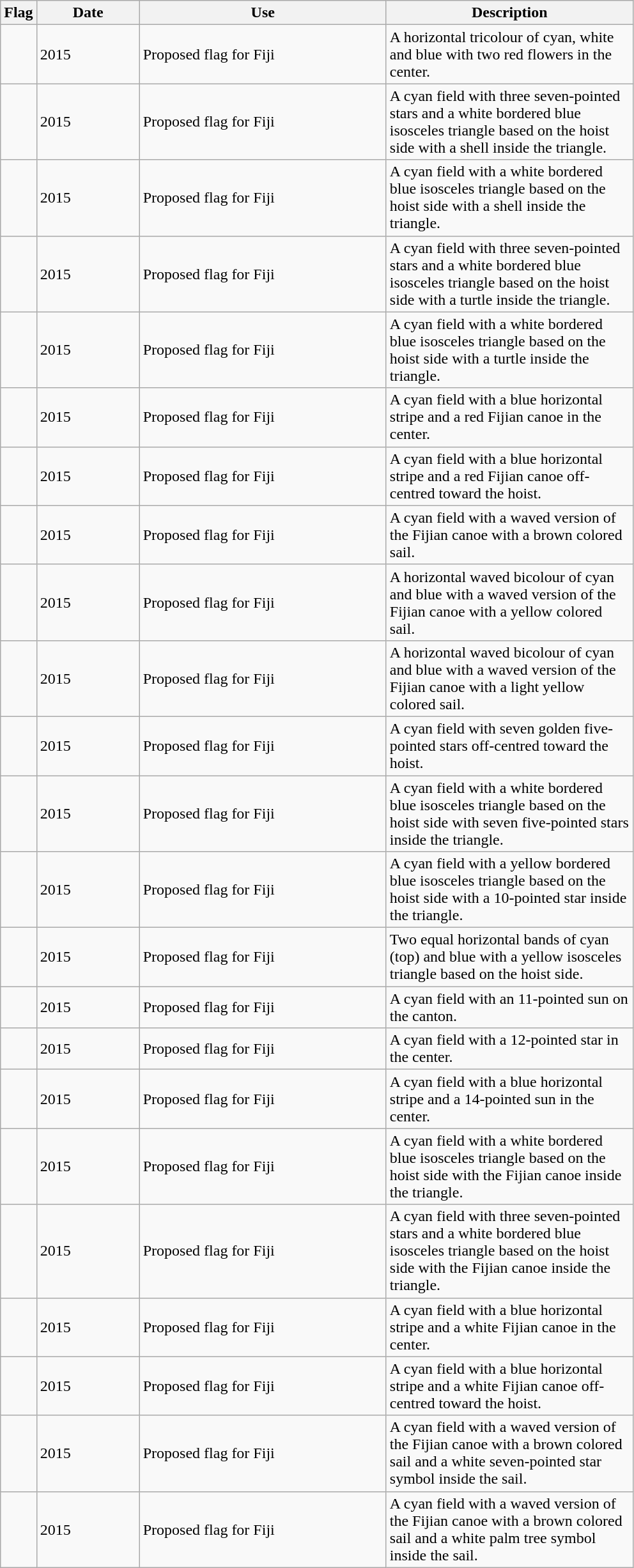<table class="wikitable">
<tr>
<th>Flag</th>
<th style="width:100px;">Date</th>
<th style="width:250px;">Use</th>
<th style="width:250px;">Description</th>
</tr>
<tr>
<td></td>
<td>2015</td>
<td>Proposed flag for Fiji</td>
<td>A horizontal tricolour of cyan, white and blue with two red flowers in the center.</td>
</tr>
<tr>
<td></td>
<td>2015</td>
<td>Proposed flag for Fiji</td>
<td>A cyan field with three seven-pointed stars and a white bordered blue isosceles triangle based on the hoist side with a shell inside the triangle.</td>
</tr>
<tr>
<td></td>
<td>2015</td>
<td>Proposed flag for Fiji</td>
<td>A cyan field with a white bordered blue isosceles triangle based on the hoist side with a shell inside the triangle.</td>
</tr>
<tr>
<td></td>
<td>2015</td>
<td>Proposed flag for Fiji</td>
<td>A cyan field with three seven-pointed stars and a white bordered blue isosceles triangle based on the hoist side with a turtle inside the triangle.</td>
</tr>
<tr>
<td></td>
<td>2015</td>
<td>Proposed flag for Fiji</td>
<td>A cyan field with a white bordered blue isosceles triangle based on the hoist side with a turtle inside the triangle.</td>
</tr>
<tr>
<td></td>
<td>2015</td>
<td>Proposed flag for Fiji</td>
<td>A cyan field with a blue horizontal stripe and a red Fijian canoe in the center.</td>
</tr>
<tr>
<td></td>
<td>2015</td>
<td>Proposed flag for Fiji</td>
<td>A cyan field with a blue horizontal stripe and a red Fijian canoe off-centred toward the hoist.</td>
</tr>
<tr>
<td></td>
<td>2015</td>
<td>Proposed flag for Fiji</td>
<td>A cyan field with a waved version of the Fijian canoe with a brown colored sail.</td>
</tr>
<tr>
<td></td>
<td>2015</td>
<td>Proposed flag for Fiji</td>
<td>A horizontal waved bicolour of cyan and blue with a waved version of the Fijian canoe with a yellow colored sail.</td>
</tr>
<tr>
<td></td>
<td>2015</td>
<td>Proposed flag for Fiji</td>
<td>A horizontal waved bicolour of cyan and blue with a waved version of the Fijian canoe with a light yellow colored sail.</td>
</tr>
<tr>
<td></td>
<td>2015</td>
<td>Proposed flag for Fiji</td>
<td>A cyan field with seven golden five-pointed stars off-centred toward the hoist.</td>
</tr>
<tr>
<td></td>
<td>2015</td>
<td>Proposed flag for Fiji</td>
<td>A cyan field with a white bordered blue isosceles triangle based on the hoist side with seven five-pointed stars inside the triangle.</td>
</tr>
<tr>
<td></td>
<td>2015</td>
<td>Proposed flag for Fiji</td>
<td>A cyan field with a yellow bordered blue isosceles triangle based on the hoist side with a 10-pointed star inside the triangle.</td>
</tr>
<tr>
<td></td>
<td>2015</td>
<td>Proposed flag for Fiji</td>
<td>Two equal horizontal bands of cyan (top) and blue with a yellow isosceles triangle based on the hoist side.</td>
</tr>
<tr>
<td></td>
<td>2015</td>
<td>Proposed flag for Fiji</td>
<td>A cyan field with an 11-pointed sun on the canton.</td>
</tr>
<tr>
<td></td>
<td>2015</td>
<td>Proposed flag for Fiji</td>
<td>A cyan field with a 12-pointed star in the center.</td>
</tr>
<tr>
<td></td>
<td>2015</td>
<td>Proposed flag for Fiji</td>
<td>A cyan field with a blue horizontal stripe and a 14-pointed sun in the center.</td>
</tr>
<tr>
<td></td>
<td>2015</td>
<td>Proposed flag for Fiji</td>
<td>A cyan field with a white bordered blue isosceles triangle based on the hoist side with the Fijian canoe inside the triangle.</td>
</tr>
<tr>
<td></td>
<td>2015</td>
<td>Proposed flag for Fiji</td>
<td>A cyan field with three seven-pointed stars and a white bordered blue isosceles triangle based on the hoist side with the Fijian canoe inside the triangle.</td>
</tr>
<tr>
<td></td>
<td>2015</td>
<td>Proposed flag for Fiji</td>
<td>A cyan field with a blue horizontal stripe and a white Fijian canoe in the center.</td>
</tr>
<tr>
<td></td>
<td>2015</td>
<td>Proposed flag for Fiji</td>
<td>A cyan field with a blue horizontal stripe and a white Fijian canoe off-centred toward the hoist.</td>
</tr>
<tr>
<td></td>
<td>2015</td>
<td>Proposed flag for Fiji</td>
<td>A cyan field with a waved version of the Fijian canoe with a brown colored sail and a white seven-pointed star symbol inside the sail.</td>
</tr>
<tr>
<td></td>
<td>2015</td>
<td>Proposed flag for Fiji</td>
<td>A cyan field with a waved version of the Fijian canoe with a brown colored sail and a white palm tree symbol inside the sail.</td>
</tr>
</table>
